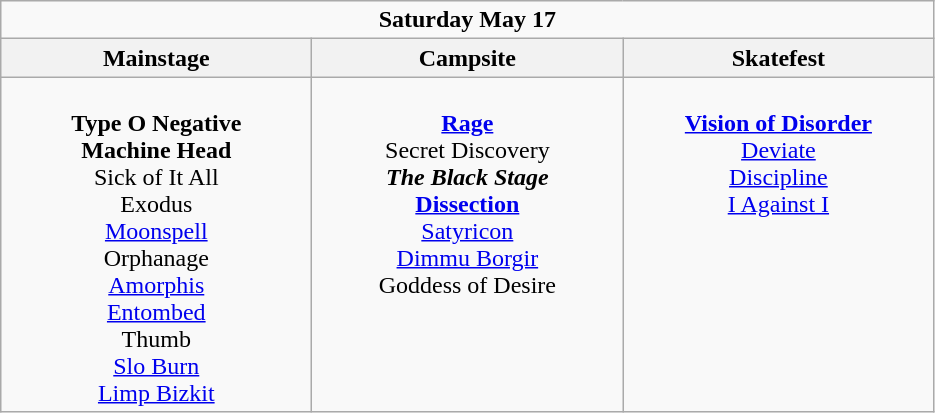<table class="wikitable">
<tr>
<td colspan="3" align="center"><strong>Saturday May 17</strong></td>
</tr>
<tr>
<th>Mainstage</th>
<th>Campsite</th>
<th>Skatefest</th>
</tr>
<tr>
<td valign="top" align="center" width=200><br><strong>Type O Negative</strong>
<br><strong>Machine Head</strong>
<br>Sick of It All
<br>Exodus
<br><a href='#'>Moonspell</a>
<br>Orphanage
<br><a href='#'>Amorphis</a>
<br><a href='#'>Entombed</a>
<br>Thumb
<br><a href='#'>Slo Burn</a>
<br><a href='#'>Limp Bizkit</a></td>
<td valign="top" align="center" width=200><br><strong><a href='#'>Rage</a></strong>
<br>Secret Discovery<br><strong><em>The Black Stage</em></strong>
<br><strong><a href='#'>Dissection</a></strong>
<br><a href='#'>Satyricon</a>
<br><a href='#'>Dimmu Borgir</a>
<br>Goddess of Desire</td>
<td valign="top" align="center" width=200><br><strong><a href='#'>Vision of Disorder</a></strong>
<br><a href='#'>Deviate</a>
<br><a href='#'>Discipline</a>
<br><a href='#'>I Against I</a></td>
</tr>
</table>
